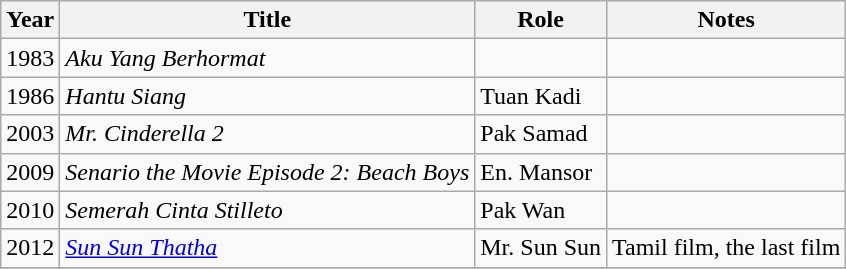<table class="wikitable">
<tr>
<th>Year</th>
<th>Title</th>
<th>Role</th>
<th>Notes</th>
</tr>
<tr>
<td>1983</td>
<td><em>Aku Yang Berhormat</em></td>
<td></td>
<td></td>
</tr>
<tr>
<td>1986</td>
<td><em>Hantu Siang</em></td>
<td>Tuan Kadi</td>
<td></td>
</tr>
<tr>
<td>2003</td>
<td><em>Mr. Cinderella 2</em></td>
<td>Pak Samad</td>
<td></td>
</tr>
<tr>
<td>2009</td>
<td><em>Senario the Movie Episode 2: Beach Boys</em></td>
<td>En. Mansor</td>
<td></td>
</tr>
<tr>
<td>2010</td>
<td><em>Semerah Cinta Stilleto</em></td>
<td>Pak Wan</td>
<td></td>
</tr>
<tr>
<td>2012</td>
<td><em><a href='#'>Sun Sun Thatha</a></em></td>
<td>Mr. Sun Sun</td>
<td>Tamil film, the last film</td>
</tr>
<tr>
</tr>
</table>
